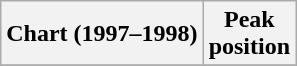<table class="wikitable plainrowheaders" style="text-align:center">
<tr>
<th scope="col">Chart (1997–1998)</th>
<th scope="col">Peak<br>position</th>
</tr>
<tr>
</tr>
</table>
